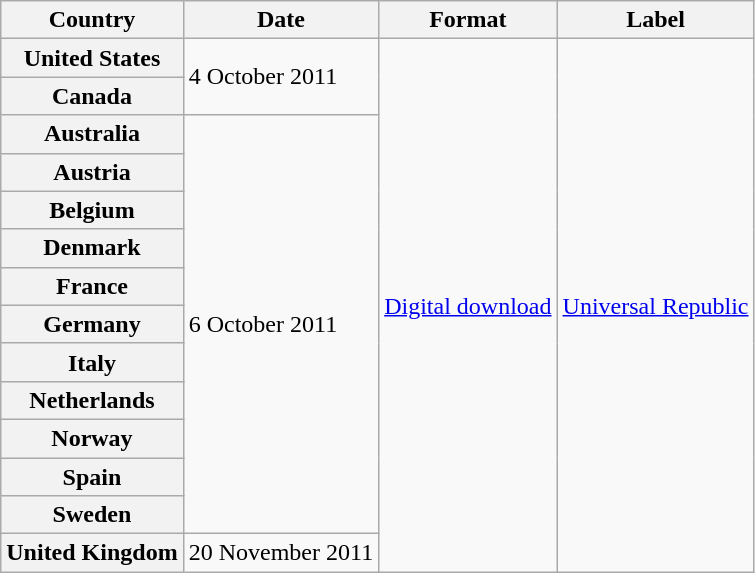<table class="wikitable plainrowheaders">
<tr>
<th scope="col">Country</th>
<th scope="col">Date</th>
<th scope="col">Format</th>
<th scope="col">Label</th>
</tr>
<tr>
<th scope="row">United States</th>
<td rowspan="2">4 October 2011</td>
<td rowspan="14"><a href='#'>Digital download</a></td>
<td rowspan="14"><a href='#'>Universal Republic</a></td>
</tr>
<tr>
<th scope="row">Canada</th>
</tr>
<tr>
<th scope="row">Australia</th>
<td rowspan="11">6 October 2011</td>
</tr>
<tr>
<th scope="row">Austria</th>
</tr>
<tr>
<th scope="row">Belgium</th>
</tr>
<tr>
<th scope="row">Denmark</th>
</tr>
<tr>
<th scope="row">France</th>
</tr>
<tr>
<th scope="row">Germany</th>
</tr>
<tr>
<th scope="row">Italy</th>
</tr>
<tr>
<th scope="row">Netherlands</th>
</tr>
<tr>
<th scope="row">Norway</th>
</tr>
<tr>
<th scope="row">Spain</th>
</tr>
<tr>
<th scope="row">Sweden</th>
</tr>
<tr>
<th scope="row">United Kingdom</th>
<td>20 November 2011</td>
</tr>
</table>
